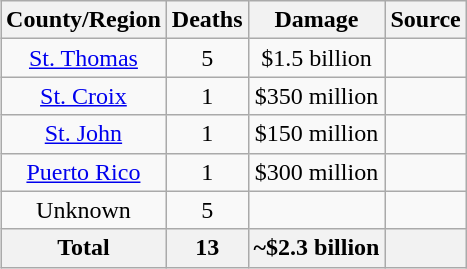<table class="wikitable" style="float:right; margin:0 0 0.5em 1em; float:right;">
<tr style="text-align:center;">
<th>County/Region</th>
<th>Deaths</th>
<th>Damage</th>
<th>Source</th>
</tr>
<tr style="text-align:center;">
<td><a href='#'>St. Thomas</a></td>
<td>5</td>
<td>$1.5 billion</td>
<td></td>
</tr>
<tr style="text-align:center;">
<td><a href='#'>St. Croix</a></td>
<td>1</td>
<td>$350 million</td>
<td></td>
</tr>
<tr style="text-align:center;">
<td><a href='#'>St. John</a></td>
<td>1</td>
<td>$150 million</td>
<td></td>
</tr>
<tr style="text-align:center;">
<td><a href='#'>Puerto Rico</a></td>
<td>1</td>
<td>$300 million</td>
<td></td>
</tr>
<tr style="text-align:center;">
<td>Unknown</td>
<td>5</td>
<td></td>
<td></td>
</tr>
<tr style="text-align:center;">
<th>Total</th>
<th>13</th>
<th>~$2.3 billion</th>
<th></th>
</tr>
</table>
